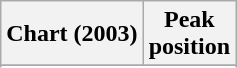<table class="wikitable sortable plainrowheaders" style="text-align:center">
<tr>
<th scope="col">Chart (2003)</th>
<th scope="col">Peak<br> position</th>
</tr>
<tr>
</tr>
<tr>
</tr>
</table>
